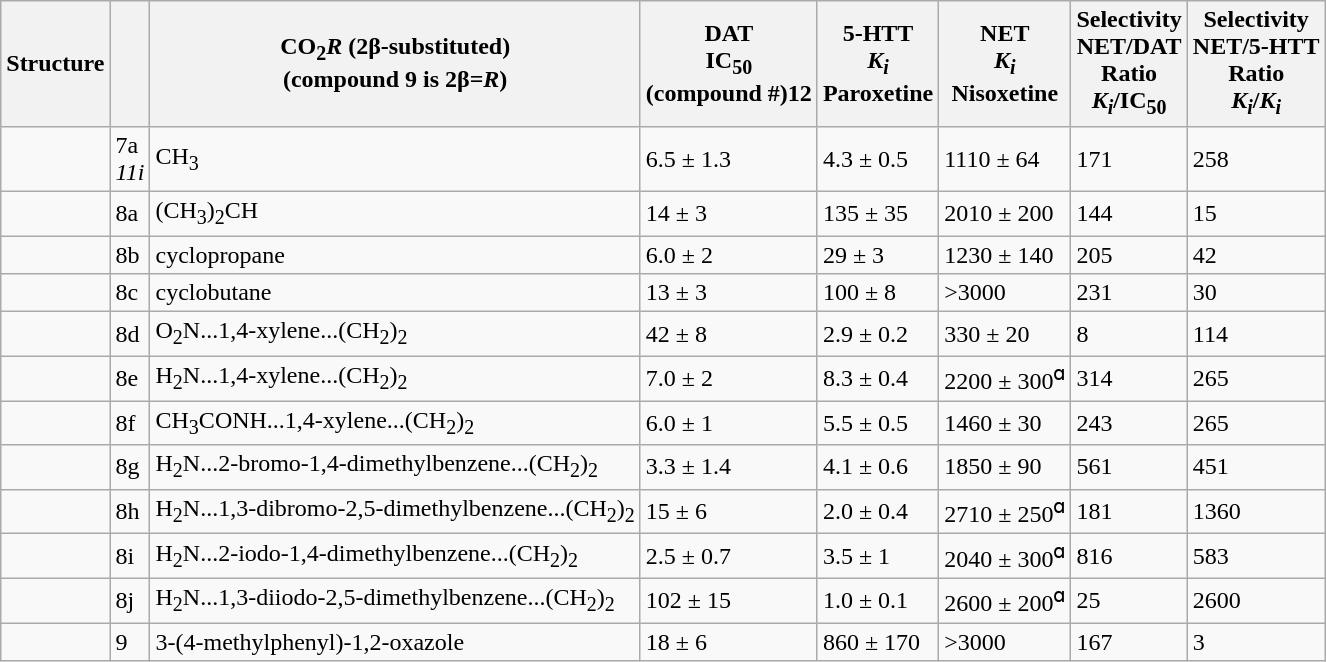<table class="wikitable sortable sort-under">
<tr>
<th>Structure<br></th>
<th></th>
<th>CO<sub>2</sub><em>R</em> (2β-substituted)<br>(compound 9 is 2β=<em>R</em>)</th>
<th>DAT<br>IC<sub>50</sub><br>(compound #)12</th>
<th>5-HTT<br><em>K<sub>i</sub></em><br>Paroxetine</th>
<th>NET<br><em>K<sub>i</sub></em><br>Nisoxetine</th>
<th>Selectivity<br>NET/DAT<br>Ratio<br><em>K<sub>i</sub></em>/IC<sub>50</sub></th>
<th>Selectivity<br>NET/5-HTT<br>Ratio<br><em>K<sub>i</sub></em>/<em>K<sub>i</sub></em></th>
</tr>
<tr>
<td></td>
<td>7a<br><em>11i</em></td>
<td>CH<sub>3</sub></td>
<td>6.5 ± 1.3</td>
<td>4.3 ± 0.5</td>
<td>1110 ± 64</td>
<td>171</td>
<td>258</td>
</tr>
<tr>
<td></td>
<td>8a</td>
<td>(CH<sub>3</sub>)<sub>2</sub>CH</td>
<td>14 ± 3</td>
<td>135 ± 35</td>
<td>2010 ± 200</td>
<td>144</td>
<td>15</td>
</tr>
<tr>
<td></td>
<td>8b</td>
<td>cyclopropane</td>
<td>6.0 ± 2</td>
<td>29 ± 3</td>
<td>1230 ± 140</td>
<td>205</td>
<td>42</td>
</tr>
<tr>
<td></td>
<td>8c</td>
<td>cyclobutane</td>
<td>13 ± 3</td>
<td>100 ± 8</td>
<td>>3000</td>
<td>231</td>
<td>30</td>
</tr>
<tr>
<td></td>
<td>8d</td>
<td>O<sub>2</sub>N...1,4-xylene...(CH<sub>2</sub>)<sub>2</sub></td>
<td>42 ± 8</td>
<td>2.9 ± 0.2</td>
<td>330 ± 20</td>
<td>8</td>
<td>114</td>
</tr>
<tr>
<td></td>
<td>8e</td>
<td>H<sub>2</sub>N...1,4-xylene...(CH<sub>2</sub>)<sub>2</sub></td>
<td>7.0 ± 2</td>
<td>8.3 ± 0.4</td>
<td>2200 ± 300<sup>ɑ</sup></td>
<td>314</td>
<td>265</td>
</tr>
<tr>
<td></td>
<td>8f</td>
<td>CH<sub>3</sub>CONH...1,4-xylene...(CH<sub>2</sub>)<sub>2</sub></td>
<td>6.0 ± 1</td>
<td>5.5 ± 0.5</td>
<td>1460 ± 30</td>
<td>243</td>
<td>265</td>
</tr>
<tr>
<td></td>
<td>8g</td>
<td>H<sub>2</sub>N...2-bromo-1,4-dimethylbenzene...(CH<sub>2</sub>)<sub>2</sub></td>
<td>3.3 ± 1.4</td>
<td>4.1 ± 0.6</td>
<td>1850 ± 90</td>
<td>561</td>
<td>451</td>
</tr>
<tr>
<td></td>
<td>8h</td>
<td>H<sub>2</sub>N...1,3-dibromo-2,5-dimethylbenzene...(CH<sub>2</sub>)<sub>2</sub></td>
<td>15 ± 6</td>
<td>2.0 ± 0.4</td>
<td>2710 ± 250<sup>ɑ</sup></td>
<td>181</td>
<td>1360</td>
</tr>
<tr>
<td></td>
<td>8i</td>
<td>H<sub>2</sub>N...2-iodo-1,4-dimethylbenzene...(CH<sub>2</sub>)<sub>2</sub></td>
<td>2.5 ± 0.7</td>
<td>3.5 ± 1</td>
<td>2040 ± 300<sup>ɑ</sup></td>
<td>816</td>
<td>583</td>
</tr>
<tr>
<td></td>
<td>8j</td>
<td>H<sub>2</sub>N...1,3-diiodo-2,5-dimethylbenzene...(CH<sub>2</sub>)<sub>2</sub></td>
<td>102 ± 15</td>
<td>1.0 ± 0.1</td>
<td>2600 ± 200<sup>ɑ</sup></td>
<td>25</td>
<td>2600</td>
</tr>
<tr>
<td></td>
<td>9</td>
<td>3-(4-methylphenyl)-1,2-oxazole</td>
<td>18 ± 6</td>
<td>860 ± 170</td>
<td>>3000</td>
<td>167</td>
<td>3</td>
</tr>
</table>
